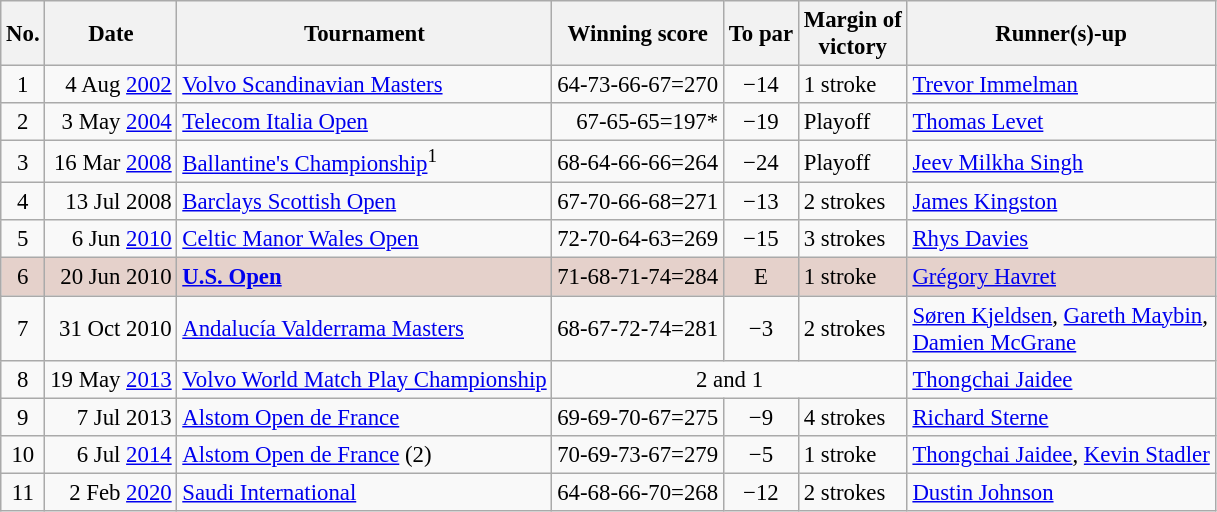<table class="wikitable" style="font-size:95%;">
<tr>
<th>No.</th>
<th>Date</th>
<th>Tournament</th>
<th>Winning score</th>
<th>To par</th>
<th>Margin of<br>victory</th>
<th>Runner(s)-up</th>
</tr>
<tr>
<td align=center>1</td>
<td align=right>4 Aug <a href='#'>2002</a></td>
<td><a href='#'>Volvo Scandinavian Masters</a></td>
<td align=right>64-73-66-67=270</td>
<td align=center>−14</td>
<td>1 stroke</td>
<td> <a href='#'>Trevor Immelman</a></td>
</tr>
<tr>
<td align=center>2</td>
<td align=right>3 May <a href='#'>2004</a></td>
<td><a href='#'>Telecom Italia Open</a></td>
<td align=right>67-65-65=197*</td>
<td align=center>−19</td>
<td>Playoff</td>
<td> <a href='#'>Thomas Levet</a></td>
</tr>
<tr>
<td align=center>3</td>
<td align=right>16 Mar <a href='#'>2008</a></td>
<td><a href='#'>Ballantine's Championship</a><sup>1</sup></td>
<td align=right>68-64-66-66=264</td>
<td align=center>−24</td>
<td>Playoff</td>
<td> <a href='#'>Jeev Milkha Singh</a></td>
</tr>
<tr>
<td align=center>4</td>
<td align=right>13 Jul 2008</td>
<td><a href='#'>Barclays Scottish Open</a></td>
<td align=right>67-70-66-68=271</td>
<td align=center>−13</td>
<td>2 strokes</td>
<td> <a href='#'>James Kingston</a></td>
</tr>
<tr>
<td align=center>5</td>
<td align=right>6 Jun <a href='#'>2010</a></td>
<td><a href='#'>Celtic Manor Wales Open</a></td>
<td align=right>72-70-64-63=269</td>
<td align=center>−15</td>
<td>3 strokes</td>
<td> <a href='#'>Rhys Davies</a></td>
</tr>
<tr style="background:#e5d1cb;">
<td align=center>6</td>
<td align=right>20 Jun 2010</td>
<td><strong><a href='#'>U.S. Open</a></strong></td>
<td align=right>71-68-71-74=284</td>
<td align=center>E</td>
<td>1 stroke</td>
<td> <a href='#'>Grégory Havret</a></td>
</tr>
<tr>
<td align=center>7</td>
<td align=right>31 Oct 2010</td>
<td><a href='#'>Andalucía Valderrama Masters</a></td>
<td align=right>68-67-72-74=281</td>
<td align=center>−3</td>
<td>2 strokes</td>
<td> <a href='#'>Søren Kjeldsen</a>,  <a href='#'>Gareth Maybin</a>,<br> <a href='#'>Damien McGrane</a></td>
</tr>
<tr>
<td align=center>8</td>
<td align=right>19 May <a href='#'>2013</a></td>
<td><a href='#'>Volvo World Match Play Championship</a></td>
<td align=center colspan=3>2 and 1</td>
<td> <a href='#'>Thongchai Jaidee</a></td>
</tr>
<tr>
<td align=center>9</td>
<td align=right>7 Jul 2013</td>
<td><a href='#'>Alstom Open de France</a></td>
<td>69-69-70-67=275</td>
<td align=center>−9</td>
<td>4 strokes</td>
<td> <a href='#'>Richard Sterne</a></td>
</tr>
<tr>
<td align=center>10</td>
<td align=right>6 Jul <a href='#'>2014</a></td>
<td><a href='#'>Alstom Open de France</a> (2)</td>
<td>70-69-73-67=279</td>
<td align=center>−5</td>
<td>1 stroke</td>
<td> <a href='#'>Thongchai Jaidee</a>,  <a href='#'>Kevin Stadler</a></td>
</tr>
<tr>
<td align=center>11</td>
<td align=right>2 Feb <a href='#'>2020</a></td>
<td><a href='#'>Saudi International</a></td>
<td>64-68-66-70=268</td>
<td align=center>−12</td>
<td>2 strokes</td>
<td> <a href='#'>Dustin Johnson</a></td>
</tr>
</table>
